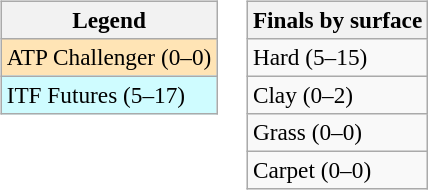<table>
<tr valign=top>
<td><br><table class=wikitable style=font-size:97%>
<tr>
<th>Legend</th>
</tr>
<tr bgcolor=moccasin>
<td>ATP Challenger (0–0)</td>
</tr>
<tr bgcolor=cffcff>
<td>ITF Futures (5–17)</td>
</tr>
</table>
</td>
<td><br><table class=wikitable style=font-size:97%>
<tr>
<th>Finals by surface</th>
</tr>
<tr>
<td>Hard (5–15)</td>
</tr>
<tr>
<td>Clay (0–2)</td>
</tr>
<tr>
<td>Grass (0–0)</td>
</tr>
<tr>
<td>Carpet (0–0)</td>
</tr>
</table>
</td>
</tr>
</table>
